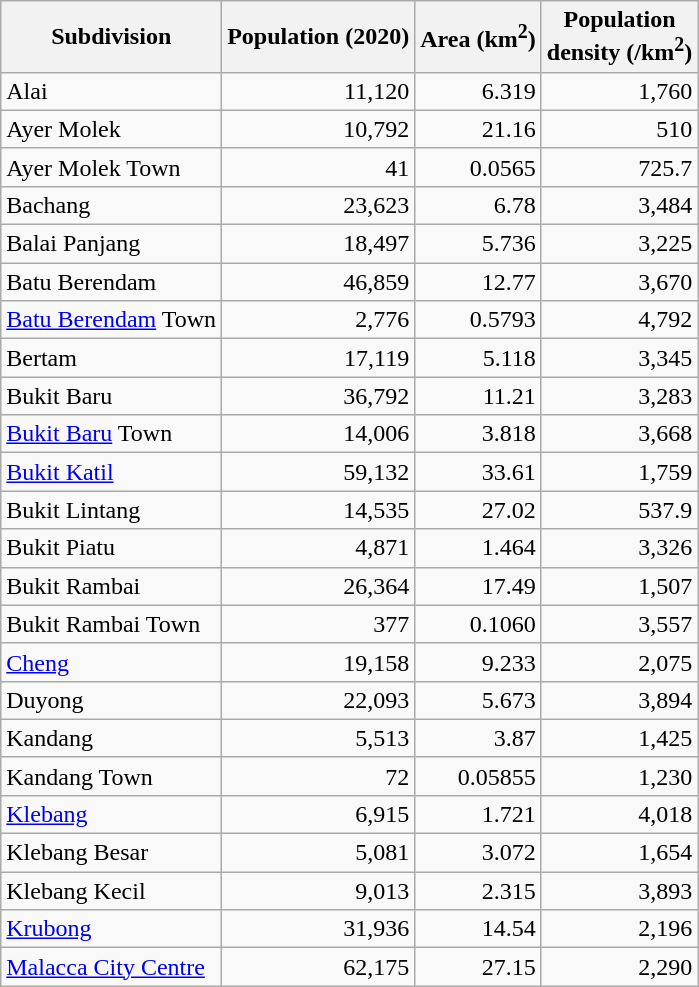<table class="wikitable sortable mw-collapsible">
<tr>
<th>Subdivision</th>
<th>Population (2020)</th>
<th>Area (km<sup>2</sup>)</th>
<th>Population<br>density (/km<sup>2</sup>)</th>
</tr>
<tr>
<td>Alai</td>
<td align=right>11,120</td>
<td align=right>6.319</td>
<td align=right>1,760</td>
</tr>
<tr>
<td>Ayer Molek</td>
<td align=right>10,792</td>
<td align=right>21.16</td>
<td align=right>510</td>
</tr>
<tr>
<td>Ayer Molek Town</td>
<td align=right>41</td>
<td align=right>0.0565</td>
<td align=right>725.7</td>
</tr>
<tr>
<td>Bachang</td>
<td align=right>23,623</td>
<td align=right>6.78</td>
<td align=right>3,484</td>
</tr>
<tr>
<td>Balai Panjang</td>
<td align=right>18,497</td>
<td align=right>5.736</td>
<td align=right>3,225</td>
</tr>
<tr>
<td>Batu Berendam</td>
<td align=right>46,859</td>
<td align=right>12.77</td>
<td align=right>3,670</td>
</tr>
<tr>
<td><a href='#'>Batu Berendam</a> Town</td>
<td align=right>2,776</td>
<td align=right>0.5793</td>
<td align=right>4,792</td>
</tr>
<tr>
<td>Bertam</td>
<td align=right>17,119</td>
<td align=right>5.118</td>
<td align=right>3,345</td>
</tr>
<tr>
<td>Bukit Baru</td>
<td align=right>36,792</td>
<td align=right>11.21</td>
<td align=right>3,283</td>
</tr>
<tr>
<td><a href='#'>Bukit Baru</a> Town</td>
<td align=right>14,006</td>
<td align=right>3.818</td>
<td align=right>3,668</td>
</tr>
<tr>
<td><a href='#'>Bukit Katil</a></td>
<td align=right>59,132</td>
<td align=right>33.61</td>
<td align=right>1,759</td>
</tr>
<tr>
<td>Bukit Lintang</td>
<td align=right>14,535</td>
<td align=right>27.02</td>
<td align=right>537.9</td>
</tr>
<tr>
<td>Bukit Piatu</td>
<td align=right>4,871</td>
<td align=right>1.464</td>
<td align=right>3,326</td>
</tr>
<tr>
<td>Bukit Rambai</td>
<td align=right>26,364</td>
<td align=right>17.49</td>
<td align=right>1,507</td>
</tr>
<tr>
<td>Bukit Rambai Town</td>
<td align=right>377</td>
<td align=right>0.1060</td>
<td align=right>3,557</td>
</tr>
<tr>
<td><a href='#'>Cheng</a></td>
<td align=right>19,158</td>
<td align=right>9.233</td>
<td align=right>2,075</td>
</tr>
<tr>
<td>Duyong</td>
<td align=right>22,093</td>
<td align=right>5.673</td>
<td align=right>3,894</td>
</tr>
<tr>
<td>Kandang</td>
<td align=right>5,513</td>
<td align=right>3.87</td>
<td align=right>1,425</td>
</tr>
<tr>
<td>Kandang Town</td>
<td align=right>72</td>
<td align=right>0.05855</td>
<td align=right>1,230</td>
</tr>
<tr>
<td><a href='#'>Klebang</a></td>
<td align=right>6,915</td>
<td align=right>1.721</td>
<td align=right>4,018</td>
</tr>
<tr>
<td>Klebang Besar</td>
<td align=right>5,081</td>
<td align=right>3.072</td>
<td align=right>1,654</td>
</tr>
<tr>
<td>Klebang Kecil</td>
<td align=right>9,013</td>
<td align=right>2.315</td>
<td align=right>3,893</td>
</tr>
<tr>
<td><a href='#'>Krubong</a></td>
<td align=right>31,936</td>
<td align=right>14.54</td>
<td align=right>2,196</td>
</tr>
<tr>
<td><a href='#'>Malacca City Centre</a></td>
<td align=right>62,175</td>
<td align=right>27.15</td>
<td align=right>2,290</td>
</tr>
</table>
